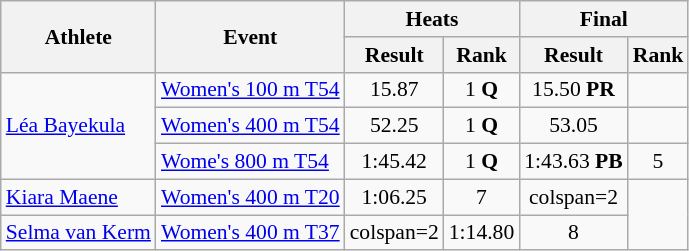<table class=wikitable style="font-size:90%">
<tr>
<th rowspan="2">Athlete</th>
<th rowspan="2">Event</th>
<th colspan="2">Heats</th>
<th colspan="2">Final</th>
</tr>
<tr>
<th>Result</th>
<th>Rank</th>
<th>Result</th>
<th>Rank</th>
</tr>
<tr align=center>
<td align=left rowspan=3><a href='#'>Léa Bayekula</a></td>
<td align=left><a href='#'>Women's 100 m T54</a></td>
<td>15.87</td>
<td>1 <strong>Q</strong></td>
<td>15.50 <strong>PR</strong></td>
<td></td>
</tr>
<tr align=center>
<td align=left><a href='#'>Women's 400 m T54</a></td>
<td>52.25</td>
<td>1 <strong>Q</strong></td>
<td>53.05</td>
<td></td>
</tr>
<tr align=center>
<td align=left><a href='#'>Wome's 800 m T54</a></td>
<td>1:45.42</td>
<td>1 <strong>Q</strong></td>
<td>1:43.63 <strong>PB</strong></td>
<td>5</td>
</tr>
<tr align=center>
<td align=left><a href='#'>Kiara Maene</a></td>
<td align=left><a href='#'>Women's 400 m T20</a></td>
<td>1:06.25</td>
<td>7</td>
<td>colspan=2 </td>
</tr>
<tr align=center>
<td align=left><a href='#'>Selma van Kerm</a></td>
<td align=left><a href='#'>Women's 400 m T37</a></td>
<td>colspan=2 </td>
<td>1:14.80</td>
<td>8</td>
</tr>
</table>
